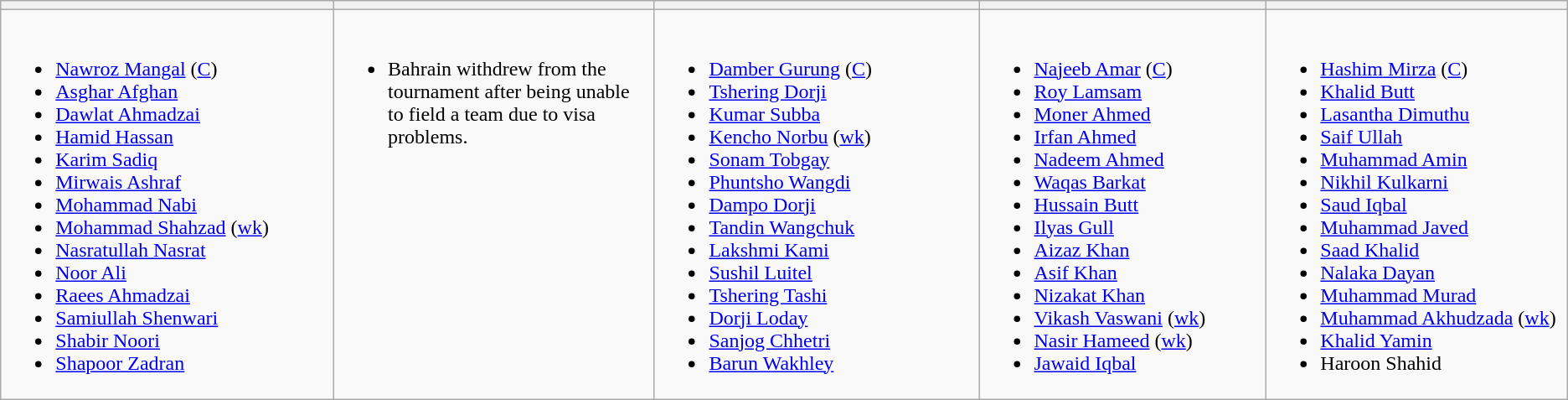<table class="wikitable">
<tr>
<th width=290></th>
<th width=280></th>
<th width=285></th>
<th width=250></th>
<th width=260></th>
</tr>
<tr>
<td valign=top><br><ul><li><a href='#'>Nawroz Mangal</a> (<a href='#'>C</a>)</li><li><a href='#'>Asghar Afghan</a></li><li><a href='#'>Dawlat Ahmadzai</a></li><li><a href='#'>Hamid Hassan</a></li><li><a href='#'>Karim Sadiq</a></li><li><a href='#'>Mirwais Ashraf</a></li><li><a href='#'>Mohammad Nabi</a></li><li><a href='#'>Mohammad Shahzad</a> (<a href='#'>wk</a>)</li><li><a href='#'>Nasratullah Nasrat</a></li><li><a href='#'>Noor Ali</a></li><li><a href='#'>Raees Ahmadzai</a></li><li><a href='#'>Samiullah Shenwari</a></li><li><a href='#'>Shabir Noori</a></li><li><a href='#'>Shapoor Zadran</a></li></ul></td>
<td valign=top><br><ul><li>Bahrain withdrew from the tournament after being unable to field a team due to visa problems.</li></ul></td>
<td valign=top><br><ul><li><a href='#'>Damber Gurung</a> (<a href='#'>C</a>)</li><li><a href='#'>Tshering Dorji</a></li><li><a href='#'>Kumar Subba</a></li><li><a href='#'>Kencho Norbu</a> (<a href='#'>wk</a>)</li><li><a href='#'>Sonam Tobgay</a></li><li><a href='#'>Phuntsho Wangdi</a></li><li><a href='#'>Dampo Dorji</a></li><li><a href='#'>Tandin Wangchuk</a></li><li><a href='#'>Lakshmi Kami</a></li><li><a href='#'>Sushil Luitel</a></li><li><a href='#'>Tshering Tashi</a></li><li><a href='#'>Dorji Loday</a></li><li><a href='#'>Sanjog Chhetri</a></li><li><a href='#'>Barun Wakhley</a></li></ul></td>
<td valign=top><br><ul><li><a href='#'>Najeeb Amar</a> (<a href='#'>C</a>)</li><li><a href='#'>Roy Lamsam</a></li><li><a href='#'>Moner Ahmed</a></li><li><a href='#'>Irfan Ahmed</a></li><li><a href='#'>Nadeem Ahmed</a></li><li><a href='#'>Waqas Barkat</a></li><li><a href='#'>Hussain Butt</a></li><li><a href='#'>Ilyas Gull</a></li><li><a href='#'>Aizaz Khan</a></li><li><a href='#'>Asif Khan</a></li><li><a href='#'>Nizakat Khan</a></li><li><a href='#'>Vikash Vaswani</a> (<a href='#'>wk</a>)</li><li><a href='#'>Nasir Hameed</a> (<a href='#'>wk</a>)</li><li><a href='#'>Jawaid Iqbal</a></li></ul></td>
<td valign=top><br><ul><li><a href='#'>Hashim Mirza</a> (<a href='#'>C</a>)</li><li><a href='#'>Khalid Butt</a></li><li><a href='#'>Lasantha Dimuthu</a></li><li><a href='#'>Saif Ullah</a></li><li><a href='#'>Muhammad Amin</a></li><li><a href='#'>Nikhil Kulkarni</a></li><li><a href='#'>Saud Iqbal</a></li><li><a href='#'>Muhammad Javed</a></li><li><a href='#'>Saad Khalid</a></li><li><a href='#'>Nalaka Dayan</a></li><li><a href='#'>Muhammad Murad</a></li><li><a href='#'>Muhammad Akhudzada</a> (<a href='#'>wk</a>)</li><li><a href='#'>Khalid Yamin</a></li><li>Haroon Shahid</li></ul></td>
</tr>
</table>
